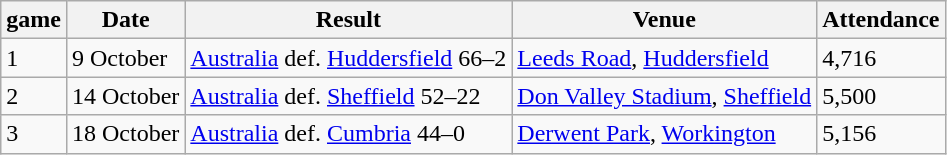<table class="wikitable">
<tr>
<th>game</th>
<th>Date</th>
<th>Result</th>
<th>Venue</th>
<th>Attendance</th>
</tr>
<tr>
<td>1</td>
<td>9 October</td>
<td> <a href='#'>Australia</a> def.  <a href='#'>Huddersfield</a> 66–2</td>
<td><a href='#'>Leeds Road</a>, <a href='#'>Huddersfield</a></td>
<td>4,716</td>
</tr>
<tr>
<td>2</td>
<td>14 October</td>
<td> <a href='#'>Australia</a> def.  <a href='#'>Sheffield</a> 52–22</td>
<td><a href='#'>Don Valley Stadium</a>, <a href='#'>Sheffield</a></td>
<td>5,500</td>
</tr>
<tr>
<td>3</td>
<td>18 October</td>
<td> <a href='#'>Australia</a> def.  <a href='#'>Cumbria</a> 44–0</td>
<td><a href='#'>Derwent Park</a>, <a href='#'>Workington</a></td>
<td>5,156</td>
</tr>
</table>
